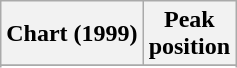<table class="wikitable sortable plainrowheaders" style="text-align:center">
<tr>
<th scope="col">Chart (1999)</th>
<th scope="col">Peak<br> position</th>
</tr>
<tr>
</tr>
<tr>
</tr>
</table>
